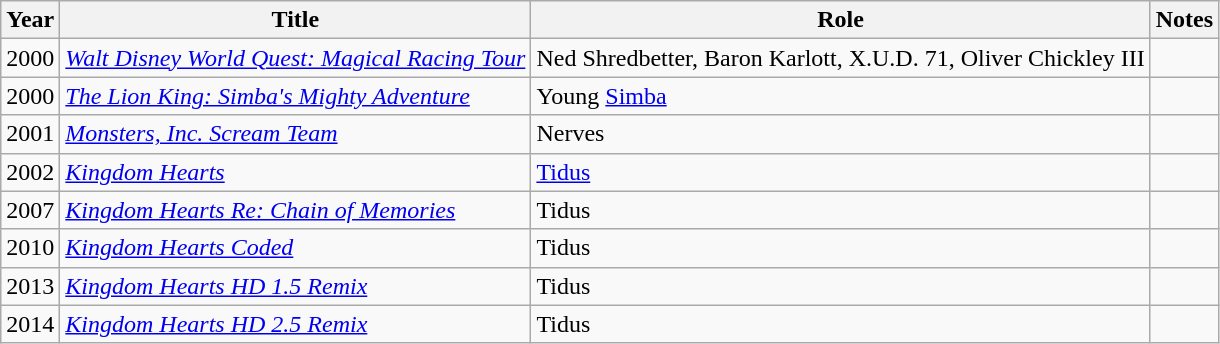<table class="wikitable">
<tr>
<th>Year</th>
<th>Title</th>
<th>Role</th>
<th>Notes</th>
</tr>
<tr>
<td>2000</td>
<td><em><a href='#'>Walt Disney World Quest: Magical Racing Tour</a></em></td>
<td>Ned Shredbetter, Baron Karlott, X.U.D. 71, Oliver Chickley III</td>
<td></td>
</tr>
<tr>
<td>2000</td>
<td><em><a href='#'>The Lion King: Simba's Mighty Adventure</a></em></td>
<td>Young <a href='#'>Simba</a></td>
<td></td>
</tr>
<tr>
<td>2001</td>
<td><em><a href='#'>Monsters, Inc. Scream Team</a></em></td>
<td>Nerves</td>
<td></td>
</tr>
<tr>
<td>2002</td>
<td><em><a href='#'>Kingdom Hearts</a></em></td>
<td><a href='#'>Tidus</a></td>
<td></td>
</tr>
<tr>
<td>2007</td>
<td><em><a href='#'>Kingdom Hearts Re: Chain of Memories</a></em></td>
<td>Tidus</td>
<td></td>
</tr>
<tr>
<td>2010</td>
<td><em><a href='#'>Kingdom Hearts Coded</a></em></td>
<td>Tidus</td>
<td></td>
</tr>
<tr>
<td>2013</td>
<td><em><a href='#'>Kingdom Hearts HD 1.5 Remix</a></em></td>
<td>Tidus</td>
<td></td>
</tr>
<tr>
<td>2014</td>
<td><em><a href='#'>Kingdom Hearts HD 2.5 Remix</a></em></td>
<td>Tidus</td>
<td></td>
</tr>
</table>
